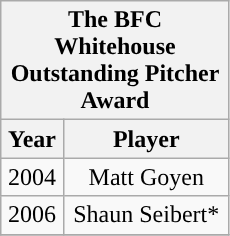<table class="wikitable" style="display: inline-table; margin-right: 20px; text-align:center">
<tr>
<th scope="col" colspan="2" style="width: 145px;">The BFC Whitehouse Outstanding Pitcher Award</th>
</tr>
<tr>
<th scope="col">Year</th>
<th scope="col">Player</th>
</tr>
<tr>
<td>2004</td>
<td>Matt Goyen</td>
</tr>
<tr>
<td>2006</td>
<td>Shaun Seibert*</td>
</tr>
<tr>
</tr>
</table>
